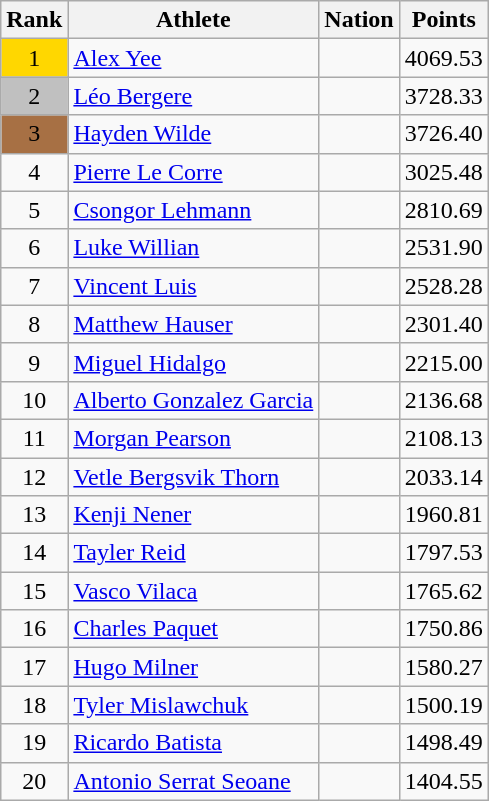<table class="wikitable sortable" style="text-align:center">
<tr>
<th>Rank</th>
<th>Athlete</th>
<th>Nation</th>
<th>Points</th>
</tr>
<tr>
<td bgcolor=gold>1</td>
<td align=left><a href='#'>Alex Yee</a></td>
<td align=left></td>
<td>4069.53</td>
</tr>
<tr>
<td bgcolor=silver>2</td>
<td align=left><a href='#'>Léo Bergere</a></td>
<td align=left></td>
<td>3728.33</td>
</tr>
<tr>
<td bgcolor=A77044>3</td>
<td align=left><a href='#'>Hayden Wilde</a></td>
<td align=left></td>
<td>3726.40</td>
</tr>
<tr>
<td>4</td>
<td align=left><a href='#'>Pierre Le Corre</a></td>
<td align=left></td>
<td>3025.48</td>
</tr>
<tr>
<td>5</td>
<td align=left><a href='#'>Csongor Lehmann</a></td>
<td align=left></td>
<td>2810.69</td>
</tr>
<tr>
<td>6</td>
<td align=left><a href='#'>Luke Willian</a></td>
<td align=left></td>
<td>2531.90</td>
</tr>
<tr>
<td>7</td>
<td align=left><a href='#'>Vincent Luis</a></td>
<td align=left></td>
<td>2528.28</td>
</tr>
<tr>
<td>8</td>
<td align=left><a href='#'>Matthew Hauser</a></td>
<td align=left></td>
<td>2301.40</td>
</tr>
<tr>
<td>9</td>
<td align=left><a href='#'>Miguel Hidalgo</a></td>
<td align=left></td>
<td>2215.00</td>
</tr>
<tr>
<td>10</td>
<td align=left><a href='#'>Alberto Gonzalez Garcia</a></td>
<td align=left></td>
<td>2136.68</td>
</tr>
<tr>
<td>11</td>
<td align=left><a href='#'>Morgan Pearson</a></td>
<td align=left></td>
<td>2108.13</td>
</tr>
<tr>
<td>12</td>
<td align=left><a href='#'>Vetle Bergsvik Thorn</a></td>
<td align=left></td>
<td>2033.14</td>
</tr>
<tr>
<td>13</td>
<td align=left><a href='#'>Kenji Nener</a></td>
<td align=left></td>
<td>1960.81</td>
</tr>
<tr>
<td>14</td>
<td align=left><a href='#'>Tayler Reid</a></td>
<td align=left></td>
<td>1797.53</td>
</tr>
<tr>
<td>15</td>
<td align=left><a href='#'>Vasco Vilaca</a></td>
<td align=left></td>
<td>1765.62</td>
</tr>
<tr>
<td>16</td>
<td align=left><a href='#'>Charles Paquet</a></td>
<td align=left></td>
<td>1750.86</td>
</tr>
<tr>
<td>17</td>
<td align=left><a href='#'>Hugo Milner</a></td>
<td align=left></td>
<td>1580.27</td>
</tr>
<tr>
<td>18</td>
<td align=left><a href='#'>Tyler Mislawchuk</a></td>
<td align=left></td>
<td>1500.19</td>
</tr>
<tr>
<td>19</td>
<td align=left><a href='#'>Ricardo Batista</a></td>
<td align=left></td>
<td>1498.49</td>
</tr>
<tr>
<td>20</td>
<td align=left><a href='#'>Antonio Serrat Seoane</a></td>
<td align=left></td>
<td>1404.55</td>
</tr>
</table>
